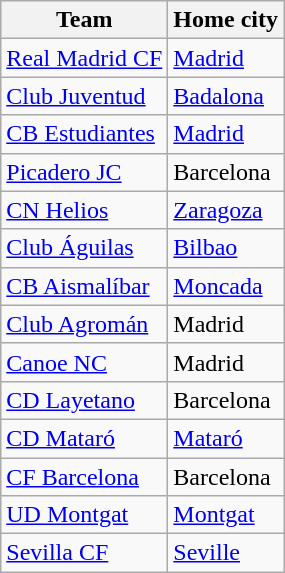<table class="wikitable sortable">
<tr>
<th>Team</th>
<th>Home city</th>
</tr>
<tr>
<td><a href='#'>Real Madrid CF</a></td>
<td><a href='#'>Madrid</a></td>
</tr>
<tr>
<td><a href='#'>Club Juventud</a></td>
<td><a href='#'>Badalona</a></td>
</tr>
<tr>
<td><a href='#'>CB Estudiantes</a></td>
<td><a href='#'>Madrid</a></td>
</tr>
<tr>
<td><a href='#'>Picadero JC</a></td>
<td>Barcelona</td>
</tr>
<tr>
<td><a href='#'>CN Helios</a></td>
<td><a href='#'>Zaragoza</a></td>
</tr>
<tr>
<td><a href='#'>Club Águilas</a></td>
<td><a href='#'>Bilbao</a></td>
</tr>
<tr>
<td><a href='#'>CB Aismalíbar</a></td>
<td><a href='#'>Moncada</a></td>
</tr>
<tr>
<td><a href='#'>Club Agromán</a></td>
<td>Madrid</td>
</tr>
<tr>
<td><a href='#'>Canoe NC</a></td>
<td>Madrid</td>
</tr>
<tr>
<td><a href='#'>CD Layetano</a></td>
<td>Barcelona</td>
</tr>
<tr>
<td><a href='#'>CD Mataró</a></td>
<td><a href='#'>Mataró</a></td>
</tr>
<tr>
<td><a href='#'>CF Barcelona</a></td>
<td>Barcelona</td>
</tr>
<tr>
<td><a href='#'>UD Montgat</a></td>
<td><a href='#'>Montgat</a></td>
</tr>
<tr>
<td><a href='#'>Sevilla CF</a></td>
<td><a href='#'>Seville</a></td>
</tr>
</table>
